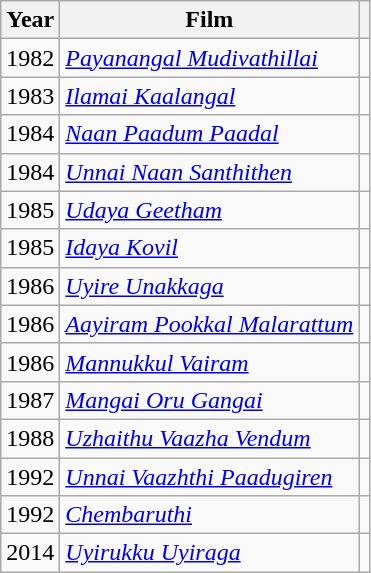<table class="wikitable">
<tr>
<th>Year</th>
<th>Film</th>
<th></th>
</tr>
<tr>
<td>1982</td>
<td><em><a href='#'>Payanangal Mudivathillai</a></em></td>
<td style="text-align:center;"></td>
</tr>
<tr>
<td>1983</td>
<td><em><a href='#'>Ilamai Kaalangal</a></em></td>
<td style="text-align:center;"></td>
</tr>
<tr>
<td>1984</td>
<td><em><a href='#'>Naan Paadum Paadal</a></em></td>
<td style="text-align:center;"></td>
</tr>
<tr>
<td>1984</td>
<td><em><a href='#'>Unnai Naan Santhithen</a></em></td>
<td style="text-align:center;"></td>
</tr>
<tr>
<td>1985</td>
<td><em><a href='#'>Udaya Geetham</a></em></td>
<td style="text-align:center;"></td>
</tr>
<tr>
<td>1985</td>
<td><em><a href='#'>Idaya Kovil</a></em></td>
<td style="text-align:center;"></td>
</tr>
<tr>
<td>1986</td>
<td><em><a href='#'>Uyire Unakkaga</a></em></td>
<td style="text-align:center;"></td>
</tr>
<tr>
<td>1986</td>
<td><em><a href='#'>Aayiram Pookkal Malarattum</a></em></td>
<td style="text-align:center;"></td>
</tr>
<tr>
<td>1986</td>
<td><em><a href='#'>Mannukkul Vairam</a></em></td>
<td style="text-align:center;"></td>
</tr>
<tr>
<td>1987</td>
<td><em><a href='#'>Mangai Oru Gangai</a></em></td>
<td style="text-align:center;"></td>
</tr>
<tr>
<td>1988</td>
<td><em><a href='#'>Uzhaithu Vaazha Vendum</a></em></td>
<td style="text-align:center;"></td>
</tr>
<tr>
<td>1992</td>
<td><em><a href='#'>Unnai Vaazhthi Paadugiren</a></em></td>
<td style="text-align:center;"></td>
</tr>
<tr>
<td>1992</td>
<td><em><a href='#'>Chembaruthi</a></em></td>
<td style="text-align:center;"></td>
</tr>
<tr>
<td>2014</td>
<td><em><a href='#'>Uyirukku Uyiraga</a></em></td>
<td style="text-align:center;"></td>
</tr>
</table>
